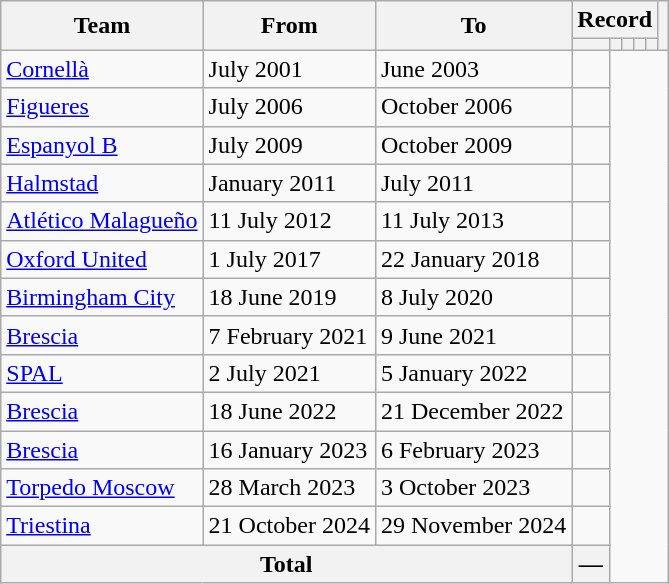<table class=wikitable style="text-align: center">
<tr>
<th rowspan=2>Team</th>
<th rowspan=2>From</th>
<th rowspan=2>To</th>
<th colspan=5>Record</th>
<th rowspan=2></th>
</tr>
<tr>
<th></th>
<th></th>
<th></th>
<th></th>
<th></th>
</tr>
<tr>
<td align=left><a href='#'>Cornellà</a></td>
<td align=left>July 2001</td>
<td align=left>June 2003<br></td>
<td></td>
</tr>
<tr>
<td align=left><a href='#'>Figueres</a></td>
<td align=left>July 2006</td>
<td align=left>October 2006<br></td>
<td></td>
</tr>
<tr>
<td align=left><a href='#'>Espanyol B</a></td>
<td align=left>July 2009</td>
<td align=left>October 2009<br></td>
<td></td>
</tr>
<tr>
<td align=left><a href='#'>Halmstad</a></td>
<td align=left>January 2011</td>
<td align=left>July 2011<br></td>
<td></td>
</tr>
<tr>
<td align=left><a href='#'>Atlético Malagueño</a></td>
<td align=left>11 July 2012</td>
<td align=left>11 July 2013<br></td>
<td></td>
</tr>
<tr>
<td align=left><a href='#'>Oxford United</a></td>
<td align=left>1 July 2017</td>
<td align=left>22 January 2018<br></td>
<td></td>
</tr>
<tr>
<td align=left><a href='#'>Birmingham City</a></td>
<td align=left>18 June 2019</td>
<td align=left>8 July 2020<br></td>
<td></td>
</tr>
<tr>
<td align=left><a href='#'>Brescia</a></td>
<td align=left>7 February 2021</td>
<td align=left>9 June 2021<br></td>
<td></td>
</tr>
<tr>
<td align=left><a href='#'>SPAL</a></td>
<td align=left>2 July 2021</td>
<td align=left>5 January 2022<br></td>
<td></td>
</tr>
<tr>
<td align=left><a href='#'>Brescia</a></td>
<td align=left>18 June 2022</td>
<td align=left>21 December 2022<br></td>
<td></td>
</tr>
<tr>
<td align=left><a href='#'>Brescia</a></td>
<td align=left>16 January 2023</td>
<td align=left>6 February 2023<br></td>
<td></td>
</tr>
<tr>
<td align=left><a href='#'>Torpedo Moscow</a></td>
<td align=left>28 March 2023</td>
<td align=left>3 October 2023<br></td>
<td></td>
</tr>
<tr>
<td align=left><a href='#'>Triestina</a></td>
<td align=left>21 October 2024</td>
<td align=left>29 November 2024<br></td>
<td></td>
</tr>
<tr>
<th colspan=3>Total<br></th>
<th>—</th>
</tr>
</table>
